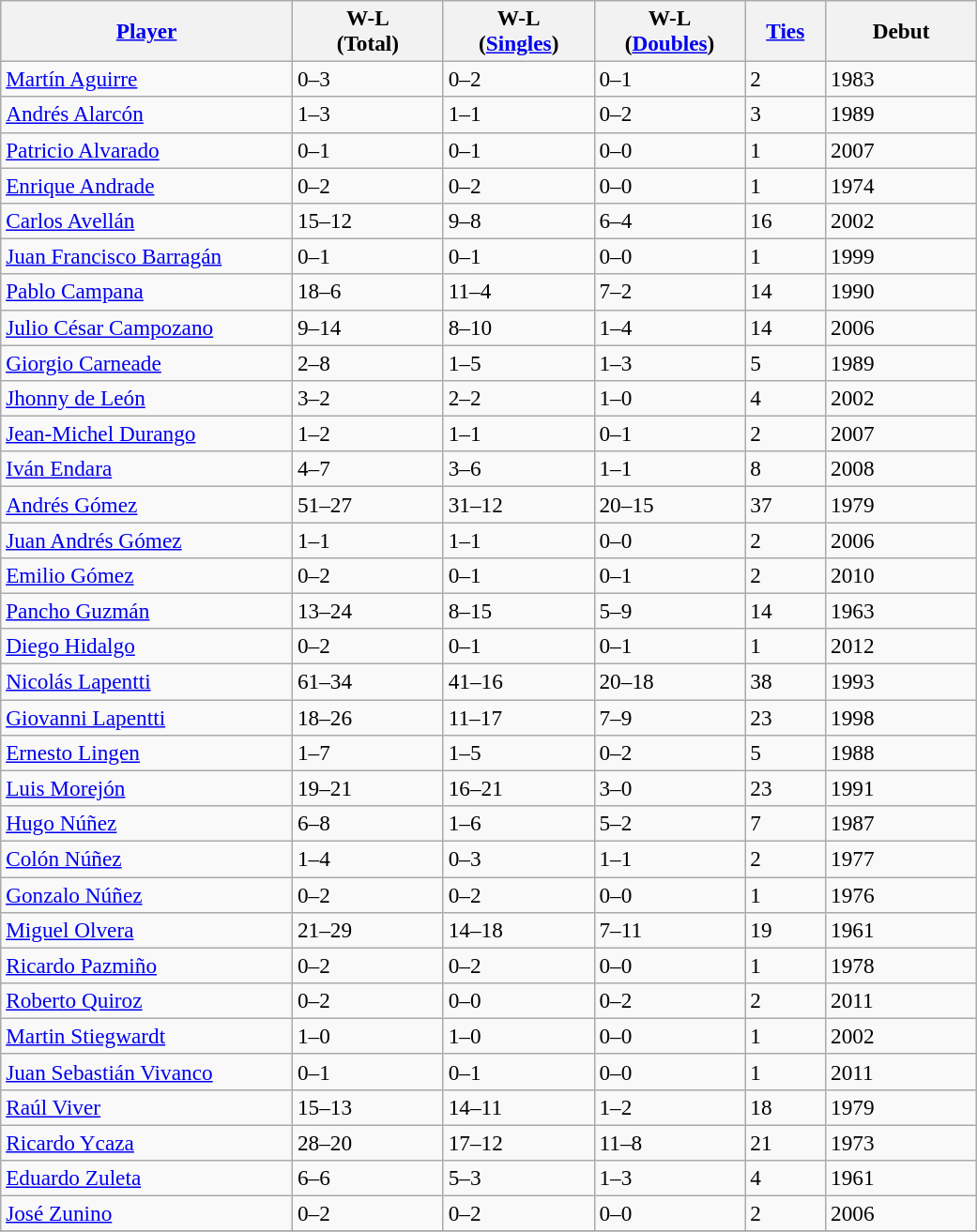<table class="wikitable sortable" style=font-size:97%>
<tr>
<th width=200><a href='#'>Player</a></th>
<th width=100>W-L<br>(Total)</th>
<th width=100>W-L<br>(<a href='#'>Singles</a>)</th>
<th width=100>W-L<br>(<a href='#'>Doubles</a>)</th>
<th width=50><a href='#'>Ties</a></th>
<th width=100>Debut</th>
</tr>
<tr>
<td><a href='#'>Martín Aguirre</a></td>
<td>0–3</td>
<td>0–2</td>
<td>0–1</td>
<td>2</td>
<td>1983</td>
</tr>
<tr>
<td><a href='#'>Andrés Alarcón</a></td>
<td>1–3</td>
<td>1–1</td>
<td>0–2</td>
<td>3</td>
<td>1989</td>
</tr>
<tr>
<td><a href='#'>Patricio Alvarado</a></td>
<td>0–1</td>
<td>0–1</td>
<td>0–0</td>
<td>1</td>
<td>2007</td>
</tr>
<tr>
<td><a href='#'>Enrique Andrade</a></td>
<td>0–2</td>
<td>0–2</td>
<td>0–0</td>
<td>1</td>
<td>1974</td>
</tr>
<tr>
<td><a href='#'>Carlos Avellán</a></td>
<td>15–12</td>
<td>9–8</td>
<td>6–4</td>
<td>16</td>
<td>2002</td>
</tr>
<tr>
<td><a href='#'>Juan Francisco Barragán</a></td>
<td>0–1</td>
<td>0–1</td>
<td>0–0</td>
<td>1</td>
<td>1999</td>
</tr>
<tr>
<td><a href='#'>Pablo Campana</a></td>
<td>18–6</td>
<td>11–4</td>
<td>7–2</td>
<td>14</td>
<td>1990</td>
</tr>
<tr>
<td><a href='#'>Julio César Campozano</a></td>
<td>9–14</td>
<td>8–10</td>
<td>1–4</td>
<td>14</td>
<td>2006</td>
</tr>
<tr>
<td><a href='#'>Giorgio Carneade</a></td>
<td>2–8</td>
<td>1–5</td>
<td>1–3</td>
<td>5</td>
<td>1989</td>
</tr>
<tr>
<td><a href='#'>Jhonny de León</a></td>
<td>3–2</td>
<td>2–2</td>
<td>1–0</td>
<td>4</td>
<td>2002</td>
</tr>
<tr>
<td><a href='#'>Jean-Michel Durango</a></td>
<td>1–2</td>
<td>1–1</td>
<td>0–1</td>
<td>2</td>
<td>2007</td>
</tr>
<tr>
<td><a href='#'>Iván Endara</a></td>
<td>4–7</td>
<td>3–6</td>
<td>1–1</td>
<td>8</td>
<td>2008</td>
</tr>
<tr>
<td><a href='#'>Andrés Gómez</a></td>
<td>51–27</td>
<td>31–12</td>
<td>20–15</td>
<td>37</td>
<td>1979</td>
</tr>
<tr>
<td><a href='#'>Juan Andrés Gómez</a></td>
<td>1–1</td>
<td>1–1</td>
<td>0–0</td>
<td>2</td>
<td>2006</td>
</tr>
<tr>
<td><a href='#'>Emilio Gómez</a></td>
<td>0–2</td>
<td>0–1</td>
<td>0–1</td>
<td>2</td>
<td>2010</td>
</tr>
<tr>
<td><a href='#'>Pancho Guzmán</a></td>
<td>13–24</td>
<td>8–15</td>
<td>5–9</td>
<td>14</td>
<td>1963</td>
</tr>
<tr>
<td><a href='#'>Diego Hidalgo</a></td>
<td>0–2</td>
<td>0–1</td>
<td>0–1</td>
<td>1</td>
<td>2012</td>
</tr>
<tr>
<td><a href='#'>Nicolás Lapentti</a></td>
<td>61–34</td>
<td>41–16</td>
<td>20–18</td>
<td>38</td>
<td>1993</td>
</tr>
<tr>
<td><a href='#'>Giovanni Lapentti</a></td>
<td>18–26</td>
<td>11–17</td>
<td>7–9</td>
<td>23</td>
<td>1998</td>
</tr>
<tr>
<td><a href='#'>Ernesto Lingen</a></td>
<td>1–7</td>
<td>1–5</td>
<td>0–2</td>
<td>5</td>
<td>1988</td>
</tr>
<tr>
<td><a href='#'>Luis Morejón</a></td>
<td>19–21</td>
<td>16–21</td>
<td>3–0</td>
<td>23</td>
<td>1991</td>
</tr>
<tr>
<td><a href='#'>Hugo Núñez</a></td>
<td>6–8</td>
<td>1–6</td>
<td>5–2</td>
<td>7</td>
<td>1987</td>
</tr>
<tr>
<td><a href='#'>Colón Núñez</a></td>
<td>1–4</td>
<td>0–3</td>
<td>1–1</td>
<td>2</td>
<td>1977</td>
</tr>
<tr>
<td><a href='#'>Gonzalo Núñez</a></td>
<td>0–2</td>
<td>0–2</td>
<td>0–0</td>
<td>1</td>
<td>1976</td>
</tr>
<tr>
<td><a href='#'>Miguel Olvera</a></td>
<td>21–29</td>
<td>14–18</td>
<td>7–11</td>
<td>19</td>
<td>1961</td>
</tr>
<tr>
<td><a href='#'>Ricardo Pazmiño</a></td>
<td>0–2</td>
<td>0–2</td>
<td>0–0</td>
<td>1</td>
<td>1978</td>
</tr>
<tr>
<td><a href='#'>Roberto Quiroz</a></td>
<td>0–2</td>
<td>0–0</td>
<td>0–2</td>
<td>2</td>
<td>2011</td>
</tr>
<tr>
<td><a href='#'>Martin Stiegwardt</a></td>
<td>1–0</td>
<td>1–0</td>
<td>0–0</td>
<td>1</td>
<td>2002</td>
</tr>
<tr>
<td><a href='#'>Juan Sebastián Vivanco</a></td>
<td>0–1</td>
<td>0–1</td>
<td>0–0</td>
<td>1</td>
<td>2011</td>
</tr>
<tr>
<td><a href='#'>Raúl Viver</a></td>
<td>15–13</td>
<td>14–11</td>
<td>1–2</td>
<td>18</td>
<td>1979</td>
</tr>
<tr>
<td><a href='#'>Ricardo Ycaza</a></td>
<td>28–20</td>
<td>17–12</td>
<td>11–8</td>
<td>21</td>
<td>1973</td>
</tr>
<tr>
<td><a href='#'>Eduardo Zuleta</a></td>
<td>6–6</td>
<td>5–3</td>
<td>1–3</td>
<td>4</td>
<td>1961</td>
</tr>
<tr>
<td><a href='#'>José Zunino</a></td>
<td>0–2</td>
<td>0–2</td>
<td>0–0</td>
<td>2</td>
<td>2006</td>
</tr>
<tr>
</tr>
</table>
